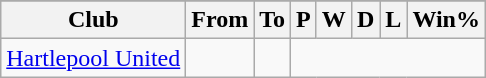<table class="wikitable sortable" style="text-align: center">
<tr>
</tr>
<tr>
<th>Club</th>
<th>From</th>
<th class="unsortable">To</th>
<th>P</th>
<th>W</th>
<th>D</th>
<th>L</th>
<th>Win%</th>
</tr>
<tr>
<td align=left><a href='#'>Hartlepool United</a></td>
<td></td>
<td><br></td>
</tr>
</table>
